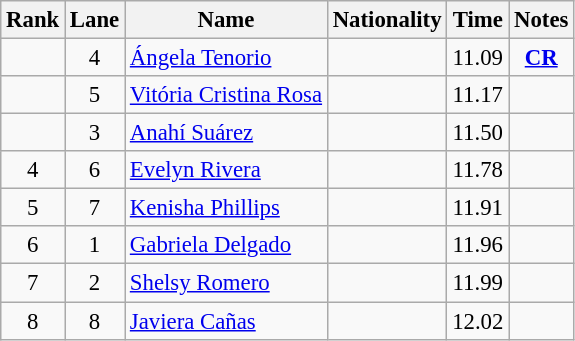<table class="wikitable sortable" style="text-align:center;font-size:95%">
<tr>
<th>Rank</th>
<th>Lane</th>
<th>Name</th>
<th>Nationality</th>
<th>Time</th>
<th>Notes</th>
</tr>
<tr>
<td></td>
<td>4</td>
<td align=left><a href='#'>Ángela Tenorio</a></td>
<td align=left></td>
<td>11.09</td>
<td><strong><a href='#'>CR</a></strong></td>
</tr>
<tr>
<td></td>
<td>5</td>
<td align=left><a href='#'>Vitória Cristina Rosa</a></td>
<td align=left></td>
<td>11.17</td>
<td></td>
</tr>
<tr>
<td></td>
<td>3</td>
<td align=left><a href='#'>Anahí Suárez</a></td>
<td align=left></td>
<td>11.50</td>
<td></td>
</tr>
<tr>
<td>4</td>
<td>6</td>
<td align=left><a href='#'>Evelyn Rivera</a></td>
<td align=left></td>
<td>11.78</td>
<td></td>
</tr>
<tr>
<td>5</td>
<td>7</td>
<td align=left><a href='#'>Kenisha Phillips</a></td>
<td align=left></td>
<td>11.91</td>
<td></td>
</tr>
<tr>
<td>6</td>
<td>1</td>
<td align=left><a href='#'>Gabriela Delgado</a></td>
<td align=left></td>
<td>11.96</td>
<td></td>
</tr>
<tr>
<td>7</td>
<td>2</td>
<td align=left><a href='#'>Shelsy Romero</a></td>
<td align=left></td>
<td>11.99</td>
<td></td>
</tr>
<tr>
<td>8</td>
<td>8</td>
<td align=left><a href='#'>Javiera Cañas</a></td>
<td align=left></td>
<td>12.02</td>
<td></td>
</tr>
</table>
